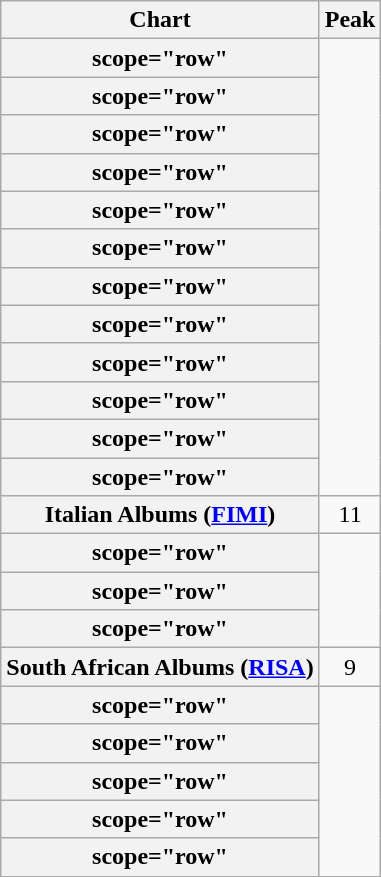<table class="wikitable sortable plainrowheaders" style="text-align:center">
<tr>
<th scope="col">Chart</th>
<th scope="col">Peak</th>
</tr>
<tr>
<th>scope="row"</th>
</tr>
<tr>
<th>scope="row"</th>
</tr>
<tr>
<th>scope="row"</th>
</tr>
<tr>
<th>scope="row"</th>
</tr>
<tr>
<th>scope="row"</th>
</tr>
<tr>
<th>scope="row"</th>
</tr>
<tr>
<th>scope="row"</th>
</tr>
<tr>
<th>scope="row"</th>
</tr>
<tr>
<th>scope="row"</th>
</tr>
<tr>
<th>scope="row"</th>
</tr>
<tr>
<th>scope="row"</th>
</tr>
<tr>
<th>scope="row"</th>
</tr>
<tr>
<th scope="row">Italian Albums (<a href='#'>FIMI</a>)</th>
<td style="text-align:center;">11</td>
</tr>
<tr>
<th>scope="row"</th>
</tr>
<tr>
<th>scope="row"</th>
</tr>
<tr>
<th>scope="row"</th>
</tr>
<tr>
<th scope="row">South African Albums (<a href='#'>RISA</a>)</th>
<td style="text-align:center;">9</td>
</tr>
<tr>
<th>scope="row"</th>
</tr>
<tr>
<th>scope="row"</th>
</tr>
<tr>
<th>scope="row"</th>
</tr>
<tr>
<th>scope="row"</th>
</tr>
<tr>
<th>scope="row"</th>
</tr>
<tr>
</tr>
</table>
